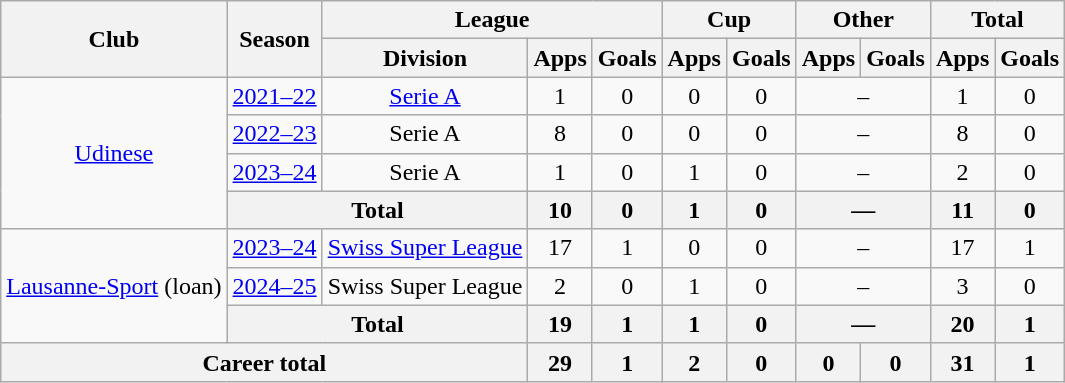<table class="wikitable" style="text-align:center">
<tr>
<th rowspan="2">Club</th>
<th rowspan="2">Season</th>
<th colspan="3">League</th>
<th colspan="2">Cup</th>
<th colspan="2">Other</th>
<th colspan="2">Total</th>
</tr>
<tr>
<th>Division</th>
<th>Apps</th>
<th>Goals</th>
<th>Apps</th>
<th>Goals</th>
<th>Apps</th>
<th>Goals</th>
<th>Apps</th>
<th>Goals</th>
</tr>
<tr>
<td rowspan="4"><a href='#'>Udinese</a></td>
<td><a href='#'>2021–22</a></td>
<td><a href='#'>Serie A</a></td>
<td>1</td>
<td>0</td>
<td>0</td>
<td>0</td>
<td colspan="2">–</td>
<td>1</td>
<td>0</td>
</tr>
<tr>
<td><a href='#'>2022–23</a></td>
<td>Serie A</td>
<td>8</td>
<td>0</td>
<td>0</td>
<td>0</td>
<td colspan="2">–</td>
<td>8</td>
<td>0</td>
</tr>
<tr>
<td><a href='#'>2023–24</a></td>
<td>Serie A</td>
<td>1</td>
<td>0</td>
<td>1</td>
<td>0</td>
<td colspan="2">–</td>
<td>2</td>
<td>0</td>
</tr>
<tr>
<th colspan="2">Total</th>
<th>10</th>
<th>0</th>
<th>1</th>
<th>0</th>
<th colspan="2">—</th>
<th>11</th>
<th>0</th>
</tr>
<tr>
<td rowspan="3"><a href='#'>Lausanne-Sport</a> (loan)</td>
<td><a href='#'>2023–24</a></td>
<td><a href='#'>Swiss Super League</a></td>
<td>17</td>
<td>1</td>
<td>0</td>
<td>0</td>
<td colspan="2">–</td>
<td>17</td>
<td>1</td>
</tr>
<tr>
<td><a href='#'>2024–25</a></td>
<td>Swiss Super League</td>
<td>2</td>
<td>0</td>
<td>1</td>
<td>0</td>
<td colspan="2">–</td>
<td>3</td>
<td>0</td>
</tr>
<tr>
<th colspan="2">Total</th>
<th>19</th>
<th>1</th>
<th>1</th>
<th>0</th>
<th colspan="2">—</th>
<th>20</th>
<th>1</th>
</tr>
<tr>
<th colspan="3">Career total</th>
<th>29</th>
<th>1</th>
<th>2</th>
<th>0</th>
<th>0</th>
<th>0</th>
<th>31</th>
<th>1</th>
</tr>
</table>
